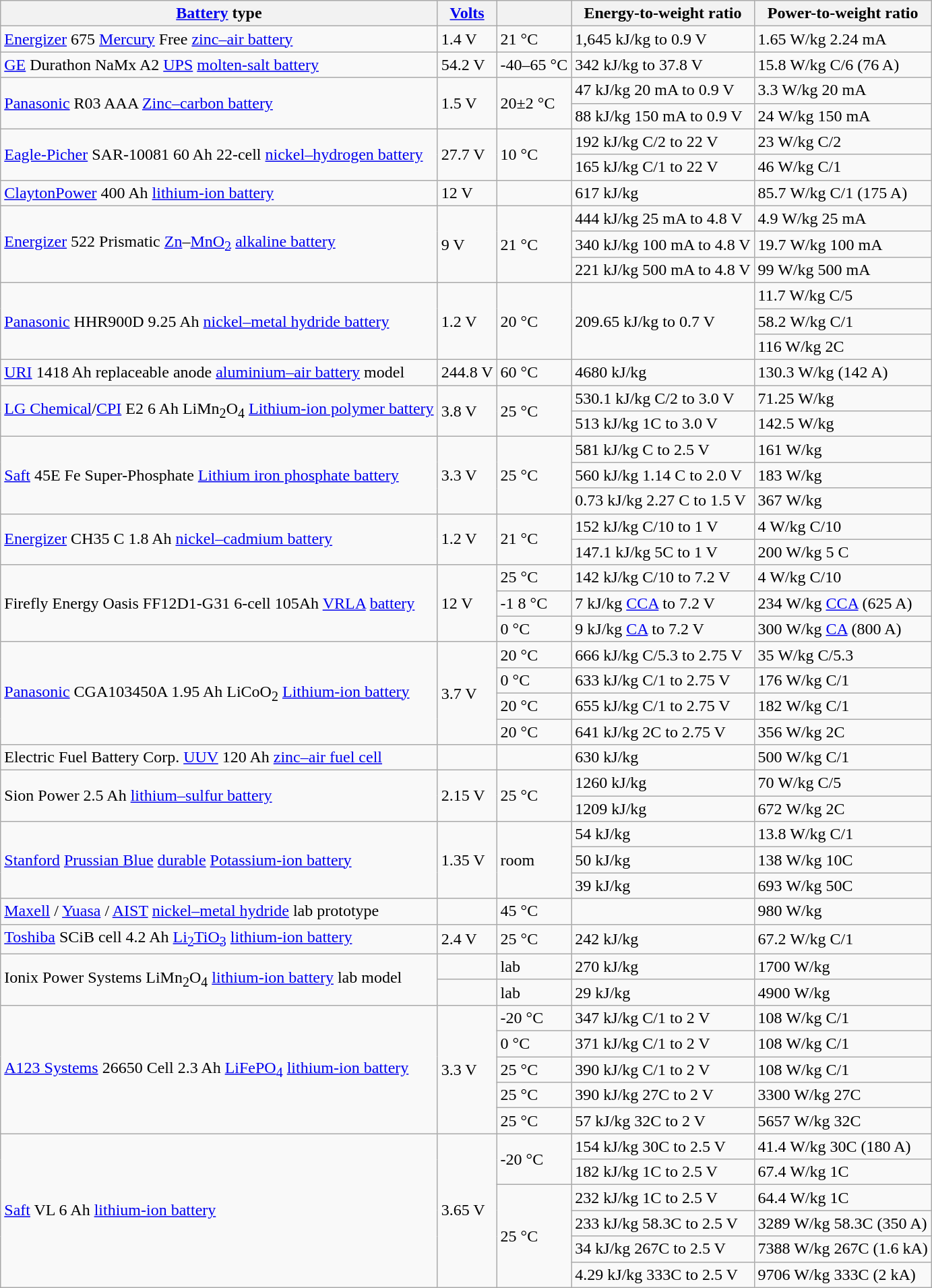<table class="wikitable sortable mw-collapsible mw-collapsed">
<tr>
<th><a href='#'>Battery</a> type</th>
<th><a href='#'>Volts</a></th>
<th></th>
<th data-sort-type="number">Energy-to-weight ratio</th>
<th data-sort-type="number">Power-to-weight ratio</th>
</tr>
<tr>
<td><a href='#'>Energizer</a> 675 <a href='#'>Mercury</a> Free <a href='#'>zinc–air battery</a></td>
<td>1.4 V</td>
<td>21 °C</td>
<td>1,645 kJ/kg to 0.9 V </td>
<td>1.65 W/kg 2.24 mA</td>
</tr>
<tr>
<td><a href='#'>GE</a> Durathon NaMx A2 <a href='#'>UPS</a> <a href='#'>molten-salt battery</a></td>
<td>54.2 V</td>
<td>-40–65 °C</td>
<td>342 kJ/kg to 37.8 V</td>
<td>15.8 W/kg C/6 (76 A) </td>
</tr>
<tr>
<td rowspan="2"><a href='#'>Panasonic</a> R03 AAA <a href='#'>Zinc–carbon battery</a></td>
<td rowspan="2">1.5 V</td>
<td rowspan="2">20±2 °C</td>
<td>47 kJ/kg 20 mA to 0.9 V </td>
<td>3.3 W/kg 20 mA</td>
</tr>
<tr>
<td>88 kJ/kg 150 mA to 0.9 V </td>
<td>24 W/kg 150 mA</td>
</tr>
<tr>
<td rowspan="2"><a href='#'>Eagle-Picher</a> SAR-10081 60 Ah 22-cell <a href='#'>nickel–hydrogen battery</a></td>
<td rowspan="2">27.7 V</td>
<td rowspan="2">10 °C</td>
<td>192 kJ/kg C/2 to 22 V </td>
<td>23 W/kg C/2</td>
</tr>
<tr>
<td>165 kJ/kg C/1 to 22 V </td>
<td>46 W/kg C/1</td>
</tr>
<tr>
<td><a href='#'>ClaytonPower</a> 400 Ah <a href='#'>lithium-ion battery</a></td>
<td>12 V</td>
<td></td>
<td>617 kJ/kg </td>
<td>85.7 W/kg C/1 (175 A)</td>
</tr>
<tr>
<td rowspan="3"><a href='#'>Energizer</a> 522 Prismatic <a href='#'>Zn</a>–<a href='#'>MnO<sub>2</sub></a> <a href='#'>alkaline battery</a></td>
<td rowspan="3">9 V</td>
<td rowspan="3">21 °C</td>
<td>444 kJ/kg 25 mA to 4.8 V</td>
<td>4.9 W/kg 25 mA</td>
</tr>
<tr>
<td>340 kJ/kg 100 mA to 4.8 V</td>
<td>19.7 W/kg 100 mA</td>
</tr>
<tr>
<td>221 kJ/kg 500 mA to 4.8 V</td>
<td>99 W/kg 500 mA</td>
</tr>
<tr>
<td rowspan="3"><a href='#'>Panasonic</a> HHR900D 9.25 Ah <a href='#'>nickel–metal hydride battery</a></td>
<td rowspan="3">1.2 V</td>
<td rowspan="3">20 °C</td>
<td rowspan="3">209.65 kJ/kg to 0.7 V</td>
<td>11.7 W/kg C/5</td>
</tr>
<tr>
<td>58.2 W/kg C/1</td>
</tr>
<tr>
<td>116 W/kg 2C</td>
</tr>
<tr>
<td><a href='#'>URI</a> 1418 Ah replaceable anode <a href='#'>aluminium–air battery</a> model</td>
<td>244.8 V</td>
<td>60 °C</td>
<td>4680 kJ/kg </td>
<td>130.3 W/kg (142 A) </td>
</tr>
<tr>
<td rowspan="2"><a href='#'>LG Chemical</a>/<a href='#'>CPI</a> E2 6 Ah LiMn<sub>2</sub>O<sub>4</sub> <a href='#'>Lithium-ion polymer battery</a></td>
<td rowspan="2">3.8 V</td>
<td rowspan="2">25 °C</td>
<td>530.1 kJ/kg C/2 to 3.0 V</td>
<td>71.25 W/kg</td>
</tr>
<tr>
<td>513 kJ/kg 1C to 3.0 V</td>
<td>142.5 W/kg</td>
</tr>
<tr>
<td rowspan="3"><a href='#'>Saft</a> 45E Fe Super-Phosphate <a href='#'>Lithium iron phosphate battery</a></td>
<td rowspan="3">3.3 V</td>
<td rowspan="3">25 °C</td>
<td>581 kJ/kg C to 2.5 V</td>
<td>161 W/kg</td>
</tr>
<tr>
<td>560 kJ/kg 1.14 C to 2.0 V</td>
<td>183 W/kg</td>
</tr>
<tr>
<td>0.73 kJ/kg 2.27 C to 1.5 V</td>
<td>367 W/kg</td>
</tr>
<tr>
<td rowspan="2"><a href='#'>Energizer</a> CH35 C 1.8 Ah <a href='#'>nickel–cadmium battery</a></td>
<td rowspan="2">1.2 V</td>
<td rowspan="2">21 °C</td>
<td>152 kJ/kg C/10 to 1 V</td>
<td>4 W/kg C/10</td>
</tr>
<tr>
<td>147.1 kJ/kg 5C to 1 V</td>
<td>200 W/kg 5 C</td>
</tr>
<tr>
<td rowspan="3">Firefly Energy Oasis FF12D1-G31 6-cell 105Ah <a href='#'>VRLA</a> <a href='#'>battery</a></td>
<td rowspan="3">12 V</td>
<td>25 °C</td>
<td>142 kJ/kg C/10 to 7.2 V </td>
<td>4 W/kg C/10</td>
</tr>
<tr>
<td>-1 8 °C</td>
<td>7 kJ/kg <a href='#'>CCA</a> to 7.2 V </td>
<td>234 W/kg <a href='#'>CCA</a> (625 A)</td>
</tr>
<tr>
<td>0 °C</td>
<td>9 kJ/kg <a href='#'>CA</a> to 7.2 V </td>
<td>300 W/kg <a href='#'>CA</a> (800 A)</td>
</tr>
<tr>
<td rowspan="4"><a href='#'>Panasonic</a> CGA103450A 1.95 Ah LiCoO<sub>2</sub> <a href='#'>Lithium-ion battery</a></td>
<td rowspan="4">3.7 V</td>
<td>20 °C </td>
<td>666 kJ/kg C/5.3 to 2.75 V</td>
<td>35 W/kg C/5.3</td>
</tr>
<tr>
<td>0 °C </td>
<td>633 kJ/kg C/1 to 2.75 V</td>
<td>176 W/kg C/1</td>
</tr>
<tr>
<td>20 °C </td>
<td>655 kJ/kg C/1 to 2.75 V</td>
<td>182 W/kg C/1</td>
</tr>
<tr>
<td>20 °C </td>
<td>641 kJ/kg 2C to 2.75 V</td>
<td>356 W/kg 2C</td>
</tr>
<tr>
<td>Electric Fuel Battery Corp. <a href='#'>UUV</a> 120 Ah <a href='#'>zinc–air fuel cell</a></td>
<td></td>
<td></td>
<td>630 kJ/kg</td>
<td>500 W/kg C/1</td>
</tr>
<tr>
<td rowspan=2>Sion Power 2.5 Ah <a href='#'>lithium–sulfur battery</a></td>
<td rowspan=2>2.15 V</td>
<td rowspan=2>25 °C</td>
<td>1260 kJ/kg </td>
<td>70 W/kg C/5 </td>
</tr>
<tr>
<td>1209 kJ/kg </td>
<td>672 W/kg 2C </td>
</tr>
<tr>
<td rowspan=3><a href='#'>Stanford</a> <a href='#'>Prussian Blue</a> <a href='#'>durable</a> <a href='#'>Potassium-ion battery</a></td>
<td rowspan=3>1.35 V</td>
<td rowspan=3>room</td>
<td>54 kJ/kg</td>
<td>13.8 W/kg C/1</td>
</tr>
<tr>
<td>50 kJ/kg </td>
<td>138 W/kg 10C</td>
</tr>
<tr>
<td>39 kJ/kg </td>
<td>693 W/kg 50C</td>
</tr>
<tr>
<td><a href='#'>Maxell</a> / <a href='#'>Yuasa</a> / <a href='#'>AIST</a> <a href='#'>nickel–metal hydride</a> lab prototype</td>
<td></td>
<td>45 °C</td>
<td></td>
<td>980 W/kg</td>
</tr>
<tr>
<td><a href='#'>Toshiba</a> SCiB cell 4.2 Ah <a href='#'>Li<sub>2</sub>TiO<sub>3</sub></a> <a href='#'>lithium-ion battery</a></td>
<td>2.4 V</td>
<td>25 °C</td>
<td>242 kJ/kg </td>
<td>67.2 W/kg C/1 </td>
</tr>
<tr>
<td rowspan="2">Ionix Power Systems LiMn<sub>2</sub>O<sub>4</sub> <a href='#'>lithium-ion battery</a> lab model</td>
<td></td>
<td>lab</td>
<td>270 kJ/kg </td>
<td>1700 W/kg</td>
</tr>
<tr>
<td></td>
<td>lab</td>
<td>29 kJ/kg </td>
<td>4900 W/kg</td>
</tr>
<tr>
<td rowspan="5"><a href='#'>A123 Systems</a> 26650 Cell 2.3 Ah <a href='#'>LiFePO<sub>4</sub></a> <a href='#'>lithium-ion battery</a></td>
<td rowspan="5">3.3 V</td>
<td>-20 °C</td>
<td>347 kJ/kg C/1 to 2 V</td>
<td>108 W/kg C/1</td>
</tr>
<tr>
<td>0 °C</td>
<td>371 kJ/kg C/1 to 2 V</td>
<td>108 W/kg C/1</td>
</tr>
<tr>
<td>25 °C</td>
<td>390 kJ/kg C/1 to 2 V</td>
<td>108 W/kg C/1</td>
</tr>
<tr>
<td>25 °C</td>
<td>390 kJ/kg 27C to 2 V</td>
<td>3300 W/kg 27C</td>
</tr>
<tr>
<td>25 °C</td>
<td>57 kJ/kg 32C to 2 V</td>
<td>5657 W/kg 32C</td>
</tr>
<tr>
<td rowspan="6"><a href='#'>Saft</a> VL 6 Ah <a href='#'>lithium-ion battery</a></td>
<td rowspan="6">3.65 V</td>
<td rowspan="2">-20 °C</td>
<td>154 kJ/kg 30C to 2.5 V </td>
<td>41.4 W/kg 30C (180 A) </td>
</tr>
<tr>
<td>182 kJ/kg 1C to 2.5 V </td>
<td>67.4 W/kg 1C </td>
</tr>
<tr>
<td rowspan="4">25 °C</td>
<td>232 kJ/kg 1C to 2.5 V </td>
<td>64.4 W/kg 1C</td>
</tr>
<tr>
<td>233 kJ/kg 58.3C to 2.5 V </td>
<td>3289 W/kg 58.3C (350 A) </td>
</tr>
<tr>
<td>34 kJ/kg 267C to 2.5 V </td>
<td>7388 W/kg 267C (1.6 kA) </td>
</tr>
<tr>
<td>4.29 kJ/kg 333C to 2.5 V </td>
<td>9706 W/kg 333C (2 kA) </td>
</tr>
</table>
